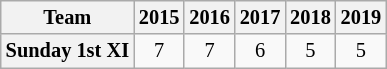<table class="wikitable" style="font-size:85%; text-align:center;">
<tr>
<th scope="col">Team</th>
<th scope="col">2015</th>
<th scope="col">2016</th>
<th scope="col">2017</th>
<th scope="col">2018</th>
<th scope="col">2019</th>
</tr>
<tr>
<th scope="row">Sunday 1st XI</th>
<td>7</td>
<td>7</td>
<td>6</td>
<td>5</td>
<td>5</td>
</tr>
</table>
